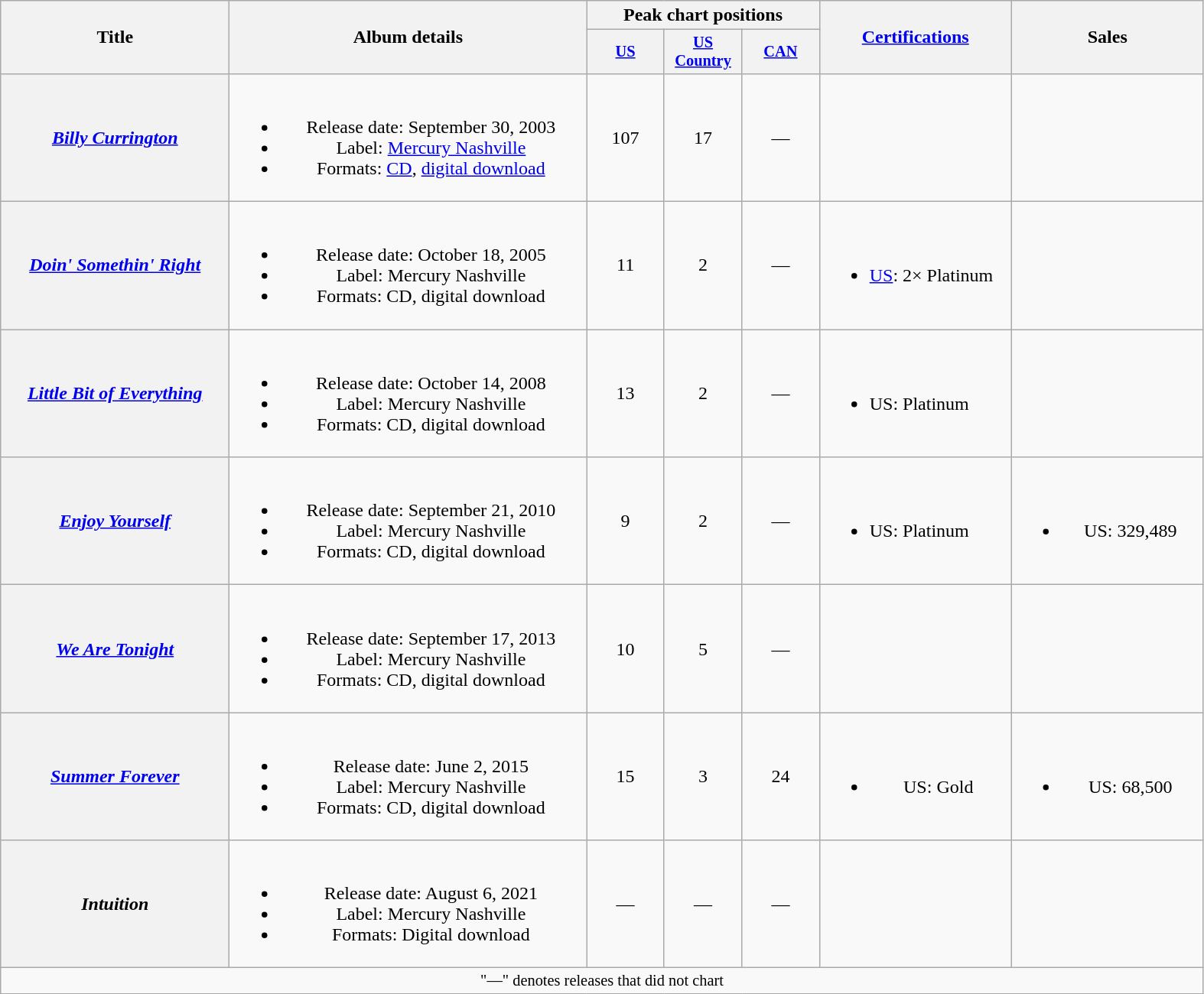<table class="wikitable plainrowheaders" style="text-align:center;" border="1">
<tr>
<th scope="col" rowspan="2" style="width:12em;">Title</th>
<th scope="col" rowspan="2" style="width:19em;">Album details</th>
<th scope="col" colspan="3">Peak chart positions</th>
<th scope="col" rowspan="2" style="width:10em;"><a href='#'>Certifications</a></th>
<th scope="col" rowspan="2" style="width:10em;">Sales</th>
</tr>
<tr>
<th scope="col" style="width:4.5em;font-size:85%;"><a href='#'>US</a><br></th>
<th scope="col" style="width:4.5em;font-size:85%;"><a href='#'>US Country</a><br></th>
<th scope="col" style="width:4.5em;font-size:85%;"><a href='#'>CAN</a><br></th>
</tr>
<tr>
<th scope="row"><em><a href='#'>Billy Currington</a></em></th>
<td><br><ul><li>Release date: September 30, 2003</li><li>Label: <a href='#'>Mercury Nashville</a></li><li>Formats: <a href='#'>CD</a>, <a href='#'>digital download</a></li></ul></td>
<td>107</td>
<td>17</td>
<td>—</td>
<td></td>
<td></td>
</tr>
<tr>
<th scope="row"><em><a href='#'>Doin' Somethin' Right</a></em></th>
<td><br><ul><li>Release date: October 18, 2005</li><li>Label: Mercury Nashville</li><li>Formats: CD, digital download</li></ul></td>
<td>11</td>
<td>2</td>
<td>—</td>
<td align="left"><br><ul><li><a href='#'>US</a>: 2× Platinum</li></ul></td>
<td></td>
</tr>
<tr>
<th scope="row"><em><a href='#'>Little Bit of Everything</a></em></th>
<td><br><ul><li>Release date: October 14, 2008</li><li>Label: Mercury Nashville</li><li>Formats: CD, digital download</li></ul></td>
<td>13</td>
<td>2</td>
<td>—</td>
<td align="left"><br><ul><li>US: Platinum</li></ul></td>
<td></td>
</tr>
<tr>
<th scope="row"><em><a href='#'>Enjoy Yourself</a></em></th>
<td><br><ul><li>Release date: September 21, 2010</li><li>Label: Mercury Nashville</li><li>Formats: CD, digital download</li></ul></td>
<td>9</td>
<td>2</td>
<td>—</td>
<td align="left"><br><ul><li>US: Platinum</li></ul></td>
<td><br><ul><li>US: 329,489</li></ul></td>
</tr>
<tr>
<th scope="row"><em><a href='#'>We Are Tonight</a></em></th>
<td><br><ul><li>Release date: September 17, 2013</li><li>Label: Mercury Nashville</li><li>Formats: CD, digital download</li></ul></td>
<td>10</td>
<td>5</td>
<td>—</td>
<td></td>
<td></td>
</tr>
<tr>
<th scope="row"><em><a href='#'>Summer Forever</a></em></th>
<td><br><ul><li>Release date: June 2, 2015</li><li>Label: Mercury Nashville</li><li>Formats: CD, digital download</li></ul></td>
<td>15</td>
<td>3</td>
<td>24</td>
<td><br><ul><li>US: Gold</li></ul></td>
<td><br><ul><li>US: 68,500</li></ul></td>
</tr>
<tr>
<th scope="row"><em>Intuition</em></th>
<td><br><ul><li>Release date: August 6, 2021</li><li>Label: Mercury Nashville</li><li>Formats: Digital download</li></ul></td>
<td>—</td>
<td>—</td>
<td>—</td>
<td></td>
<td></td>
</tr>
<tr>
<td colspan="7" style=font-size:85%>"—" denotes releases that did not chart</td>
</tr>
</table>
